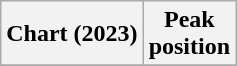<table class="wikitable plainrowheaders" style="text-align:center">
<tr>
<th scope="col">Chart (2023)</th>
<th scope="col">Peak<br>position</th>
</tr>
<tr>
</tr>
</table>
